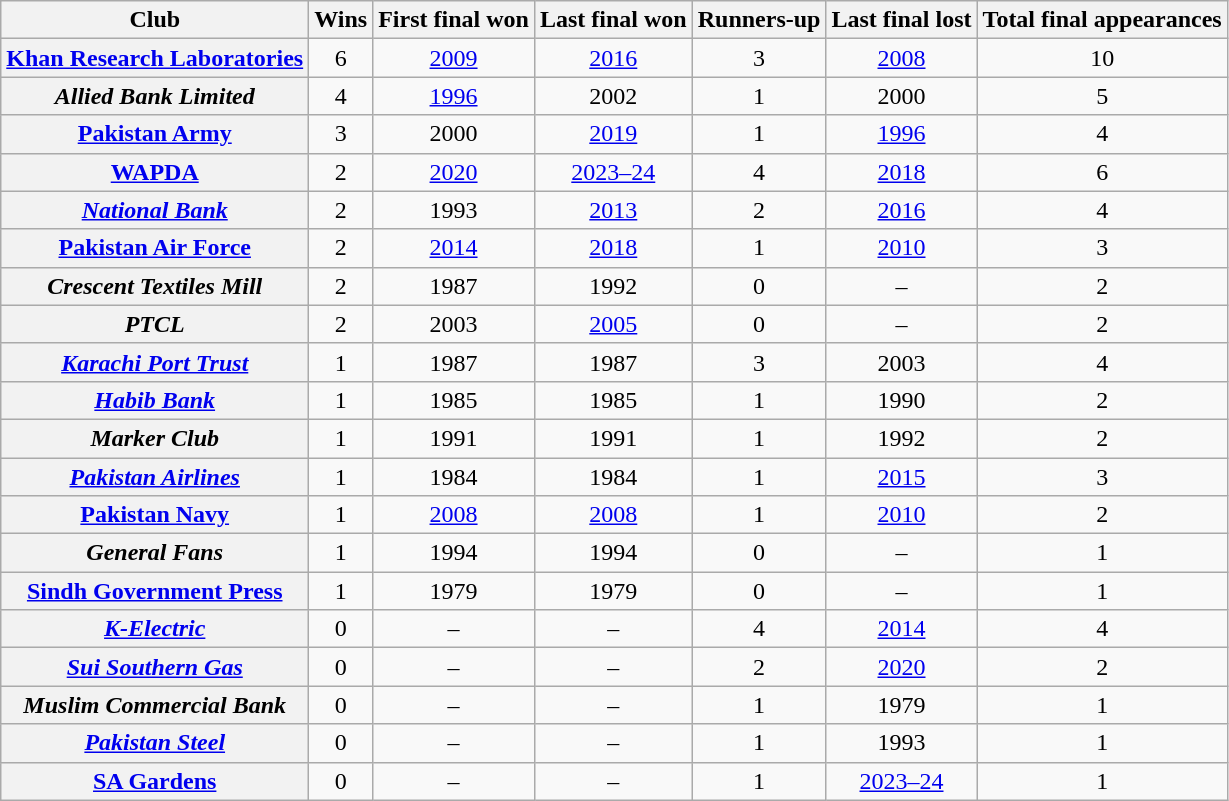<table class="wikitable sortable plainrowheaders" style="text-align:center">
<tr>
<th scope="col">Club</th>
<th scope="col">Wins</th>
<th scope="col">First final won</th>
<th scope="col">Last final won</th>
<th scope="col">Runners-up</th>
<th scope="col">Last final lost</th>
<th scope="col">Total final appearances</th>
</tr>
<tr>
<th scope="row"><a href='#'>Khan Research Laboratories</a></th>
<td>6</td>
<td><a href='#'>2009</a></td>
<td><a href='#'>2016</a></td>
<td>3</td>
<td><a href='#'>2008</a></td>
<td>10</td>
</tr>
<tr>
<th scope="row"><em>Allied Bank Limited</em></th>
<td>4</td>
<td><a href='#'>1996</a></td>
<td>2002</td>
<td>1</td>
<td>2000</td>
<td>5</td>
</tr>
<tr>
<th scope="row"><a href='#'>Pakistan Army</a></th>
<td>3</td>
<td>2000</td>
<td><a href='#'>2019</a></td>
<td>1</td>
<td><a href='#'>1996</a></td>
<td>4</td>
</tr>
<tr>
<th scope="row"><a href='#'>WAPDA</a></th>
<td>2</td>
<td><a href='#'>2020</a></td>
<td><a href='#'>2023–24</a></td>
<td>4</td>
<td><a href='#'>2018</a></td>
<td>6</td>
</tr>
<tr>
<th scope="row"><a href='#'><em>National Bank</em></a></th>
<td>2</td>
<td>1993</td>
<td><a href='#'>2013</a></td>
<td>2</td>
<td><a href='#'>2016</a></td>
<td>4</td>
</tr>
<tr>
<th scope="row"><a href='#'>Pakistan Air Force</a></th>
<td>2</td>
<td><a href='#'>2014</a></td>
<td><a href='#'>2018</a></td>
<td>1</td>
<td><a href='#'>2010</a></td>
<td>3</td>
</tr>
<tr>
<th scope="row"><em>Crescent Textiles Mill</em></th>
<td>2</td>
<td>1987</td>
<td>1992</td>
<td>0</td>
<td>–</td>
<td>2</td>
</tr>
<tr>
<th scope="row"><em>PTCL</em></th>
<td>2</td>
<td>2003</td>
<td><a href='#'>2005</a></td>
<td>0</td>
<td>–</td>
<td>2</td>
</tr>
<tr>
<th scope="row"><a href='#'><em>Karachi Port Trust</em></a></th>
<td>1</td>
<td>1987</td>
<td>1987</td>
<td>3</td>
<td>2003</td>
<td>4</td>
</tr>
<tr>
<th scope="row"><a href='#'><em>Habib Bank</em></a></th>
<td>1</td>
<td>1985</td>
<td>1985</td>
<td>1</td>
<td>1990</td>
<td>2</td>
</tr>
<tr>
<th scope="row"><em>Marker Club</em></th>
<td>1</td>
<td>1991</td>
<td>1991</td>
<td>1</td>
<td>1992</td>
<td>2</td>
</tr>
<tr>
<th scope="row"><a href='#'><em>Pakistan Airlines</em></a></th>
<td>1</td>
<td>1984</td>
<td>1984</td>
<td>1</td>
<td><a href='#'>2015</a></td>
<td>3</td>
</tr>
<tr>
<th scope="row"><a href='#'>Pakistan Navy</a></th>
<td>1</td>
<td><a href='#'>2008</a></td>
<td><a href='#'>2008</a></td>
<td>1</td>
<td><a href='#'>2010</a></td>
<td>2</td>
</tr>
<tr>
<th scope="row"><em>General Fans</em></th>
<td>1</td>
<td>1994</td>
<td>1994</td>
<td>0</td>
<td>–</td>
<td>1</td>
</tr>
<tr>
<th scope="row"><a href='#'>Sindh Government Press</a></th>
<td>1</td>
<td>1979</td>
<td>1979</td>
<td>0</td>
<td>–</td>
<td>1</td>
</tr>
<tr>
<th scope="row"><em><a href='#'>K-Electric</a></em></th>
<td>0</td>
<td>–</td>
<td>–</td>
<td>4</td>
<td><a href='#'>2014</a></td>
<td>4</td>
</tr>
<tr>
<th scope="row"><a href='#'><em>Sui Southern Gas</em></a></th>
<td>0</td>
<td>–</td>
<td>–</td>
<td>2</td>
<td><a href='#'>2020</a></td>
<td>2</td>
</tr>
<tr>
<th scope="row"><em>Muslim Commercial Bank</em></th>
<td>0</td>
<td>–</td>
<td>–</td>
<td>1</td>
<td>1979</td>
<td>1</td>
</tr>
<tr>
<th scope="row"><a href='#'><em>Pakistan Steel</em></a></th>
<td>0</td>
<td>–</td>
<td>–</td>
<td>1</td>
<td>1993</td>
<td>1</td>
</tr>
<tr>
<th scope="row"><a href='#'>SA Gardens</a></th>
<td>0</td>
<td>–</td>
<td>–</td>
<td>1</td>
<td><a href='#'>2023–24</a></td>
<td>1</td>
</tr>
</table>
